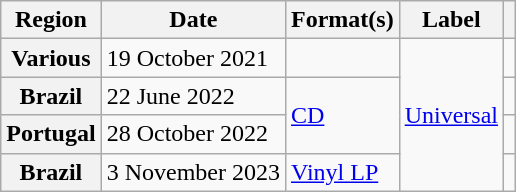<table class="wikitable plainrowheaders">
<tr>
<th scope="col">Region</th>
<th scope="col">Date</th>
<th scope="col">Format(s)</th>
<th scope="col">Label</th>
<th scope="col"></th>
</tr>
<tr>
<th scope="row">Various</th>
<td>19 October 2021</td>
<td></td>
<td rowspan="4"><a href='#'>Universal</a></td>
<td style="text-align:center;"></td>
</tr>
<tr>
<th scope="row">Brazil</th>
<td>22 June 2022</td>
<td rowspan="2"><a href='#'>CD</a></td>
<td style="text-align:center;"></td>
</tr>
<tr>
<th scope="row">Portugal</th>
<td>28 October 2022</td>
<td style="text-align:center;"></td>
</tr>
<tr>
<th scope="row">Brazil</th>
<td>3 November 2023</td>
<td><a href='#'>Vinyl LP</a></td>
<td style="text-align:center;"></td>
</tr>
</table>
